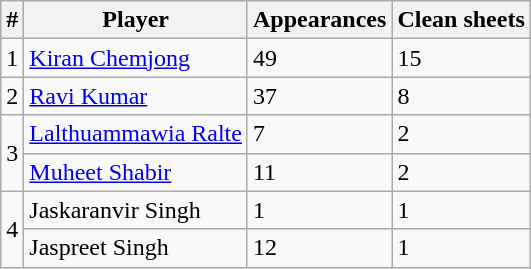<table class="wikitable">
<tr>
<th>#</th>
<th>Player</th>
<th>Appearances</th>
<th>Clean sheets</th>
</tr>
<tr>
<td>1</td>
<td> <a href='#'>Kiran Chemjong</a></td>
<td>49</td>
<td>15</td>
</tr>
<tr>
<td>2</td>
<td><a href='#'>Ravi Kumar</a></td>
<td>37</td>
<td>8</td>
</tr>
<tr>
<td rowspan="2">3</td>
<td><a href='#'>Lalthuammawia Ralte</a></td>
<td>7</td>
<td>2</td>
</tr>
<tr>
<td><a href='#'>Muheet Shabir</a></td>
<td>11</td>
<td>2</td>
</tr>
<tr>
<td rowspan="2">4</td>
<td>Jaskaranvir Singh</td>
<td>1</td>
<td>1</td>
</tr>
<tr>
<td>Jaspreet Singh</td>
<td>12</td>
<td>1</td>
</tr>
</table>
